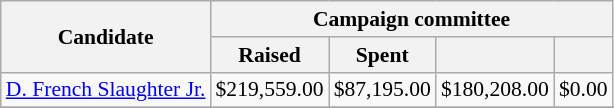<table class="wikitable sortable" style="font-size:90%;text-align:center;">
<tr>
<th rowspan="2">Candidate</th>
<th colspan="7">Campaign committee</th>
</tr>
<tr>
<th>Raised</th>
<th>Spent</th>
<th data-sort-type=currency></th>
<th></th>
</tr>
<tr>
<td><a href='#'>D. French Slaughter Jr.</a></td>
<td>$219,559.00</td>
<td>$87,195.00</td>
<td>$180,208.00</td>
<td>$0.00</td>
</tr>
<tr>
</tr>
</table>
